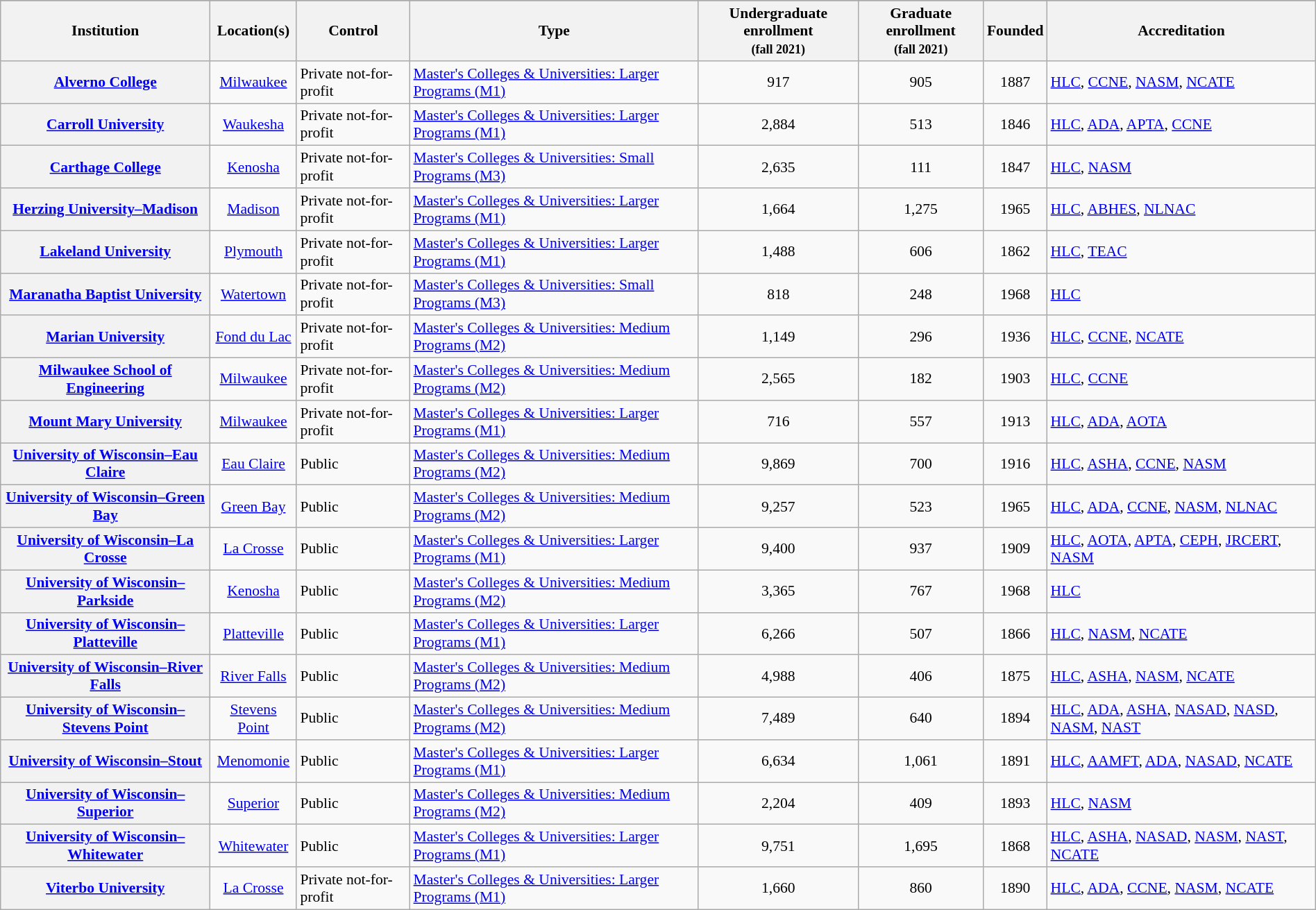<table class="wikitable sortable plainrowheaders" style="text-align:left; width:100%; font-size:90%">
<tr>
</tr>
<tr>
<th scope="col">Institution</th>
<th scope="col">Location(s)</th>
<th scope="col">Control</th>
<th scope="col">Type</th>
<th scope="col">Undergraduate enrollment<br><small>(fall 2021)</small></th>
<th scope="col">Graduate enrollment<br><small>(fall 2021)</small></th>
<th scope="col">Founded</th>
<th scope="col">Accreditation</th>
</tr>
<tr>
<th scope="row"><a href='#'>Alverno College</a></th>
<td align="center"><a href='#'>Milwaukee</a></td>
<td>Private not-for-profit</td>
<td><a href='#'>Master's Colleges & Universities: Larger Programs (M1)</a></td>
<td align="center">917</td>
<td align="center">905</td>
<td align="center">1887</td>
<td><a href='#'>HLC</a>, <a href='#'>CCNE</a>, <a href='#'>NASM</a>, <a href='#'>NCATE</a></td>
</tr>
<tr>
<th scope="row"><a href='#'>Carroll University</a></th>
<td align="center"><a href='#'>Waukesha</a></td>
<td>Private not-for-profit</td>
<td><a href='#'>Master's Colleges & Universities: Larger Programs (M1)</a></td>
<td align="center">2,884</td>
<td align="center">513</td>
<td align="center">1846</td>
<td><a href='#'>HLC</a>, <a href='#'>ADA</a>, <a href='#'>APTA</a>, <a href='#'>CCNE</a></td>
</tr>
<tr>
<th scope="row"><a href='#'>Carthage College</a></th>
<td align="center"><a href='#'>Kenosha</a></td>
<td>Private not-for-profit</td>
<td><a href='#'>Master's Colleges & Universities: Small Programs (M3)</a></td>
<td align="center">2,635</td>
<td align="center">111</td>
<td align="center">1847</td>
<td><a href='#'>HLC</a>, <a href='#'>NASM</a></td>
</tr>
<tr>
<th scope="row"><a href='#'>Herzing University–Madison</a></th>
<td align="center"><a href='#'>Madison</a></td>
<td>Private not-for-profit</td>
<td><a href='#'>Master's Colleges & Universities: Larger Programs (M1)</a></td>
<td align="center">1,664</td>
<td align="center">1,275</td>
<td align="center">1965</td>
<td><a href='#'>HLC</a>, <a href='#'>ABHES</a>, <a href='#'>NLNAC</a></td>
</tr>
<tr>
<th scope="row"><a href='#'>Lakeland University</a></th>
<td align="center"><a href='#'>Plymouth</a></td>
<td>Private not-for-profit</td>
<td><a href='#'>Master's Colleges & Universities: Larger Programs (M1)</a></td>
<td align="center">1,488</td>
<td align="center">606</td>
<td align="center">1862</td>
<td><a href='#'>HLC</a>, <a href='#'>TEAC</a></td>
</tr>
<tr>
<th scope="row"><a href='#'>Maranatha Baptist University</a></th>
<td align="center"><a href='#'>Watertown</a></td>
<td>Private not-for-profit</td>
<td><a href='#'>Master's Colleges & Universities: Small Programs (M3)</a></td>
<td align="center">818</td>
<td align="center">248</td>
<td align="center">1968</td>
<td><a href='#'>HLC</a></td>
</tr>
<tr>
<th scope="row"><a href='#'>Marian University</a></th>
<td align="center"><a href='#'>Fond du Lac</a></td>
<td>Private not-for-profit</td>
<td><a href='#'>Master's Colleges & Universities: Medium Programs (M2)</a></td>
<td align="center">1,149</td>
<td align="center">296</td>
<td align="center">1936</td>
<td><a href='#'>HLC</a>, <a href='#'>CCNE</a>, <a href='#'>NCATE</a></td>
</tr>
<tr>
<th scope="row"><a href='#'>Milwaukee School of Engineering</a></th>
<td align="center"><a href='#'>Milwaukee</a></td>
<td>Private not-for-profit</td>
<td><a href='#'>Master's Colleges & Universities: Medium Programs (M2)</a></td>
<td align="center">2,565</td>
<td align="center">182</td>
<td align="center">1903</td>
<td><a href='#'>HLC</a>, <a href='#'>CCNE</a></td>
</tr>
<tr>
<th scope="row"><a href='#'>Mount Mary University</a></th>
<td align="center"><a href='#'>Milwaukee</a></td>
<td>Private not-for-profit</td>
<td><a href='#'>Master's Colleges & Universities: Larger Programs (M1)</a></td>
<td align="center">716</td>
<td align="center">557</td>
<td align="center">1913</td>
<td><a href='#'>HLC</a>, <a href='#'>ADA</a>, <a href='#'>AOTA</a></td>
</tr>
<tr>
<th scope="row"><a href='#'>University of Wisconsin–Eau Claire</a></th>
<td align="center"><a href='#'>Eau Claire</a></td>
<td>Public</td>
<td><a href='#'>Master's Colleges & Universities: Medium Programs (M2)</a></td>
<td align="center">9,869</td>
<td align="center">700</td>
<td align="center">1916</td>
<td><a href='#'>HLC</a>, <a href='#'>ASHA</a>, <a href='#'>CCNE</a>, <a href='#'>NASM</a></td>
</tr>
<tr>
<th scope="row"><a href='#'>University of Wisconsin–Green Bay</a></th>
<td align="center"><a href='#'>Green Bay</a></td>
<td>Public</td>
<td><a href='#'>Master's Colleges & Universities: Medium Programs (M2)</a></td>
<td align="center">9,257</td>
<td align="center">523</td>
<td align="center">1965</td>
<td><a href='#'>HLC</a>, <a href='#'>ADA</a>, <a href='#'>CCNE</a>, <a href='#'>NASM</a>, <a href='#'>NLNAC</a></td>
</tr>
<tr>
<th scope="row"><a href='#'>University of Wisconsin–La Crosse</a></th>
<td align="center"><a href='#'>La Crosse</a></td>
<td>Public</td>
<td><a href='#'>Master's Colleges & Universities: Larger Programs (M1)</a></td>
<td align="center">9,400</td>
<td align="center">937</td>
<td align="center">1909</td>
<td><a href='#'>HLC</a>, <a href='#'>AOTA</a>, <a href='#'>APTA</a>, <a href='#'>CEPH</a>, <a href='#'>JRCERT</a>, <a href='#'>NASM</a></td>
</tr>
<tr>
<th scope="row"><a href='#'>University of Wisconsin–Parkside</a></th>
<td align="center"><a href='#'>Kenosha</a></td>
<td>Public</td>
<td><a href='#'>Master's Colleges & Universities: Medium Programs (M2)</a></td>
<td align="center">3,365</td>
<td align="center">767</td>
<td align="center">1968</td>
<td><a href='#'>HLC</a></td>
</tr>
<tr>
<th scope="row"><a href='#'>University of Wisconsin–Platteville</a></th>
<td align="center"><a href='#'>Platteville</a></td>
<td>Public</td>
<td><a href='#'>Master's Colleges & Universities: Larger Programs (M1)</a></td>
<td align="center">6,266</td>
<td align="center">507</td>
<td align="center">1866</td>
<td><a href='#'>HLC</a>, <a href='#'>NASM</a>, <a href='#'>NCATE</a></td>
</tr>
<tr>
<th scope="row"><a href='#'>University of Wisconsin–River Falls</a></th>
<td align="center"><a href='#'>River Falls</a></td>
<td>Public</td>
<td><a href='#'>Master's Colleges & Universities: Medium Programs (M2)</a></td>
<td align="center">4,988</td>
<td align="center">406</td>
<td align="center">1875</td>
<td><a href='#'>HLC</a>, <a href='#'>ASHA</a>, <a href='#'>NASM</a>, <a href='#'>NCATE</a></td>
</tr>
<tr>
<th scope="row"><a href='#'>University of Wisconsin–Stevens Point</a></th>
<td align="center"><a href='#'>Stevens Point</a></td>
<td>Public</td>
<td><a href='#'>Master's Colleges & Universities: Medium Programs (M2)</a></td>
<td align="center">7,489</td>
<td align="center">640</td>
<td align="center">1894</td>
<td><a href='#'>HLC</a>, <a href='#'>ADA</a>, <a href='#'>ASHA</a>, <a href='#'>NASAD</a>, <a href='#'>NASD</a>, <a href='#'>NASM</a>, <a href='#'>NAST</a></td>
</tr>
<tr>
<th scope="row"><a href='#'>University of Wisconsin–Stout</a></th>
<td align="center"><a href='#'>Menomonie</a></td>
<td>Public</td>
<td><a href='#'>Master's Colleges & Universities: Larger Programs (M1)</a></td>
<td align="center">6,634</td>
<td align="center">1,061</td>
<td align="center">1891</td>
<td><a href='#'>HLC</a>, <a href='#'>AAMFT</a>, <a href='#'>ADA</a>, <a href='#'>NASAD</a>, <a href='#'>NCATE</a></td>
</tr>
<tr>
<th scope="row"><a href='#'>University of Wisconsin–Superior</a></th>
<td align="center"><a href='#'>Superior</a></td>
<td>Public</td>
<td><a href='#'>Master's Colleges & Universities: Medium Programs (M2)</a></td>
<td align="center">2,204</td>
<td align="center">409</td>
<td align="center">1893</td>
<td><a href='#'>HLC</a>, <a href='#'>NASM</a></td>
</tr>
<tr>
<th scope="row"><a href='#'>University of Wisconsin–Whitewater</a></th>
<td align="center"><a href='#'>Whitewater</a></td>
<td>Public</td>
<td><a href='#'>Master's Colleges & Universities: Larger Programs (M1)</a></td>
<td align="center">9,751</td>
<td align="center">1,695</td>
<td align="center">1868</td>
<td><a href='#'>HLC</a>, <a href='#'>ASHA</a>, <a href='#'>NASAD</a>, <a href='#'>NASM</a>, <a href='#'>NAST</a>, <a href='#'>NCATE</a></td>
</tr>
<tr>
<th scope="row"><a href='#'>Viterbo University</a></th>
<td align="center"><a href='#'>La Crosse</a></td>
<td>Private not-for-profit</td>
<td><a href='#'>Master's Colleges & Universities: Larger Programs (M1)</a></td>
<td align="center">1,660</td>
<td align="center">860</td>
<td align="center">1890</td>
<td><a href='#'>HLC</a>, <a href='#'>ADA</a>, <a href='#'>CCNE</a>, <a href='#'>NASM</a>, <a href='#'>NCATE</a></td>
</tr>
</table>
